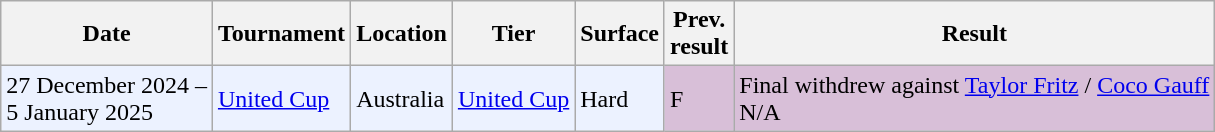<table class="wikitable">
<tr>
<th>Date</th>
<th>Tournament</th>
<th>Location</th>
<th>Tier</th>
<th>Surface</th>
<th>Prev.<br>result</th>
<th>Result</th>
</tr>
<tr style="background:#ecf2ff">
<td>27 December 2024 –<br>5 January 2025</td>
<td><a href='#'>United Cup</a></td>
<td>Australia</td>
<td><a href='#'>United Cup</a></td>
<td>Hard</td>
<td style="background:thistle">F</td>
<td style="background:thistle">Final withdrew against  <a href='#'>Taylor Fritz</a> /  <a href='#'>Coco Gauff</a><br>N/A</td>
</tr>
</table>
